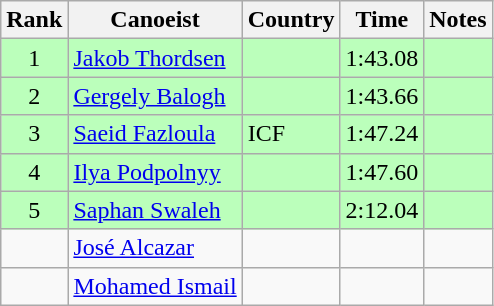<table class="wikitable" style="text-align:center">
<tr>
<th>Rank</th>
<th>Canoeist</th>
<th>Country</th>
<th>Time</th>
<th>Notes</th>
</tr>
<tr bgcolor=bbffbb>
<td>1</td>
<td align="left"><a href='#'>Jakob Thordsen</a></td>
<td align="left"></td>
<td>1:43.08</td>
<td></td>
</tr>
<tr bgcolor=bbffbb>
<td>2</td>
<td align="left"><a href='#'>Gergely Balogh</a></td>
<td align="left"></td>
<td>1:43.66</td>
<td></td>
</tr>
<tr bgcolor=bbffbb>
<td>3</td>
<td align="left"><a href='#'>Saeid Fazloula</a></td>
<td align="left">ICF</td>
<td>1:47.24</td>
<td></td>
</tr>
<tr bgcolor=bbffbb>
<td>4</td>
<td align="left"><a href='#'>Ilya Podpolnyy</a></td>
<td align="left"></td>
<td>1:47.60</td>
<td></td>
</tr>
<tr bgcolor=bbffbb>
<td>5</td>
<td align="left"><a href='#'>Saphan Swaleh</a></td>
<td align="left"></td>
<td>2:12.04</td>
<td></td>
</tr>
<tr>
<td></td>
<td align="left"><a href='#'>José Alcazar</a></td>
<td align="left"></td>
<td></td>
<td></td>
</tr>
<tr>
<td></td>
<td align="left"><a href='#'>Mohamed Ismail</a></td>
<td align="left"></td>
<td></td>
<td></td>
</tr>
</table>
